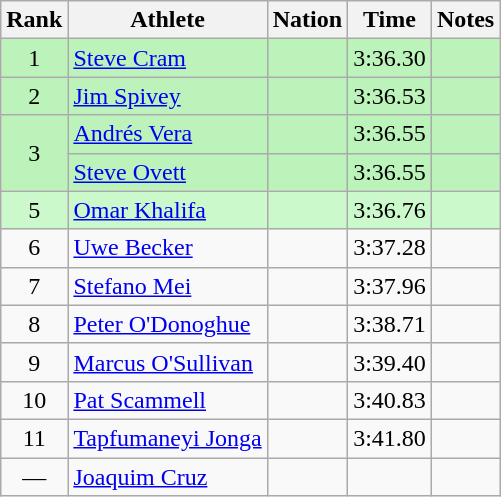<table class="wikitable sortable" style="text-align:center">
<tr>
<th>Rank</th>
<th>Athlete</th>
<th>Nation</th>
<th>Time</th>
<th>Notes</th>
</tr>
<tr style="background:#bbf3bb;">
<td>1</td>
<td align=left><a href='#'>Steve Cram</a></td>
<td align=left></td>
<td>3:36.30</td>
<td></td>
</tr>
<tr style="background:#bbf3bb;">
<td>2</td>
<td align=left><a href='#'>Jim Spivey</a></td>
<td align=left></td>
<td>3:36.53</td>
<td></td>
</tr>
<tr style="background:#bbf3bb;">
<td rowspan=2>3</td>
<td align=left><a href='#'>Andrés Vera</a></td>
<td align=left></td>
<td>3:36.55</td>
<td></td>
</tr>
<tr style="background:#bbf3bb;">
<td align=left><a href='#'>Steve Ovett</a></td>
<td align=left></td>
<td>3:36.55</td>
<td></td>
</tr>
<tr style="background:#ccf9cc;">
<td>5</td>
<td align=left><a href='#'>Omar Khalifa</a></td>
<td align=left></td>
<td>3:36.76</td>
<td></td>
</tr>
<tr>
<td>6</td>
<td align=left><a href='#'>Uwe Becker</a></td>
<td align=left></td>
<td>3:37.28</td>
<td></td>
</tr>
<tr>
<td>7</td>
<td align=left><a href='#'>Stefano Mei</a></td>
<td align=left></td>
<td>3:37.96</td>
<td></td>
</tr>
<tr>
<td>8</td>
<td align=left><a href='#'>Peter O'Donoghue</a></td>
<td align=left></td>
<td>3:38.71</td>
<td></td>
</tr>
<tr>
<td>9</td>
<td align=left><a href='#'>Marcus O'Sullivan</a></td>
<td align=left></td>
<td>3:39.40</td>
<td></td>
</tr>
<tr>
<td>10</td>
<td align=left><a href='#'>Pat Scammell</a></td>
<td align=left></td>
<td>3:40.83</td>
<td></td>
</tr>
<tr>
<td>11</td>
<td align=left><a href='#'>Tapfumaneyi Jonga</a></td>
<td align=left></td>
<td>3:41.80</td>
<td></td>
</tr>
<tr>
<td data-sort-value=12>—</td>
<td align=left><a href='#'>Joaquim Cruz</a></td>
<td align=left></td>
<td></td>
<td></td>
</tr>
</table>
